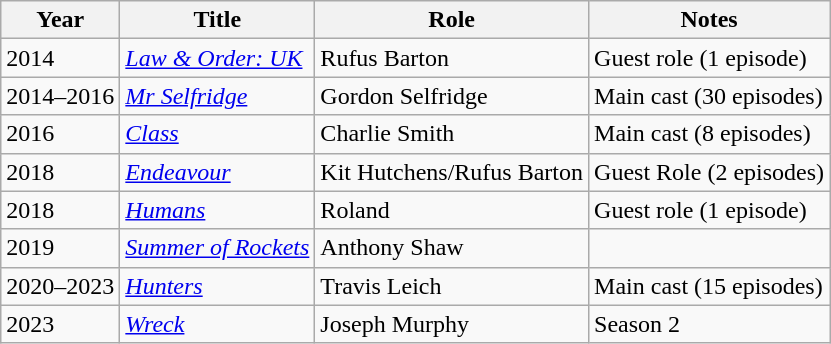<table class="wikitable">
<tr>
<th>Year</th>
<th>Title</th>
<th>Role</th>
<th>Notes</th>
</tr>
<tr>
<td>2014</td>
<td><em><a href='#'>Law & Order: UK</a></em></td>
<td>Rufus Barton</td>
<td>Guest role (1 episode)</td>
</tr>
<tr>
<td>2014–2016</td>
<td><em><a href='#'>Mr Selfridge</a></em></td>
<td>Gordon Selfridge</td>
<td>Main cast (30 episodes)</td>
</tr>
<tr>
<td>2016</td>
<td><em><a href='#'>Class</a></em></td>
<td>Charlie Smith</td>
<td>Main cast (8 episodes)</td>
</tr>
<tr>
<td>2018</td>
<td><em><a href='#'>Endeavour</a></em></td>
<td>Kit Hutchens/Rufus Barton</td>
<td>Guest Role (2 episodes)</td>
</tr>
<tr>
<td>2018</td>
<td><em><a href='#'>Humans</a></em></td>
<td>Roland</td>
<td>Guest role (1 episode)</td>
</tr>
<tr>
<td>2019</td>
<td><em><a href='#'>Summer of Rockets</a></em></td>
<td>Anthony Shaw</td>
<td></td>
</tr>
<tr>
<td>2020–2023</td>
<td><em><a href='#'>Hunters</a></em></td>
<td>Travis Leich</td>
<td>Main cast (15 episodes)</td>
</tr>
<tr>
<td>2023</td>
<td><em><a href='#'>Wreck</a></em></td>
<td>Joseph Murphy</td>
<td>Season 2</td>
</tr>
</table>
